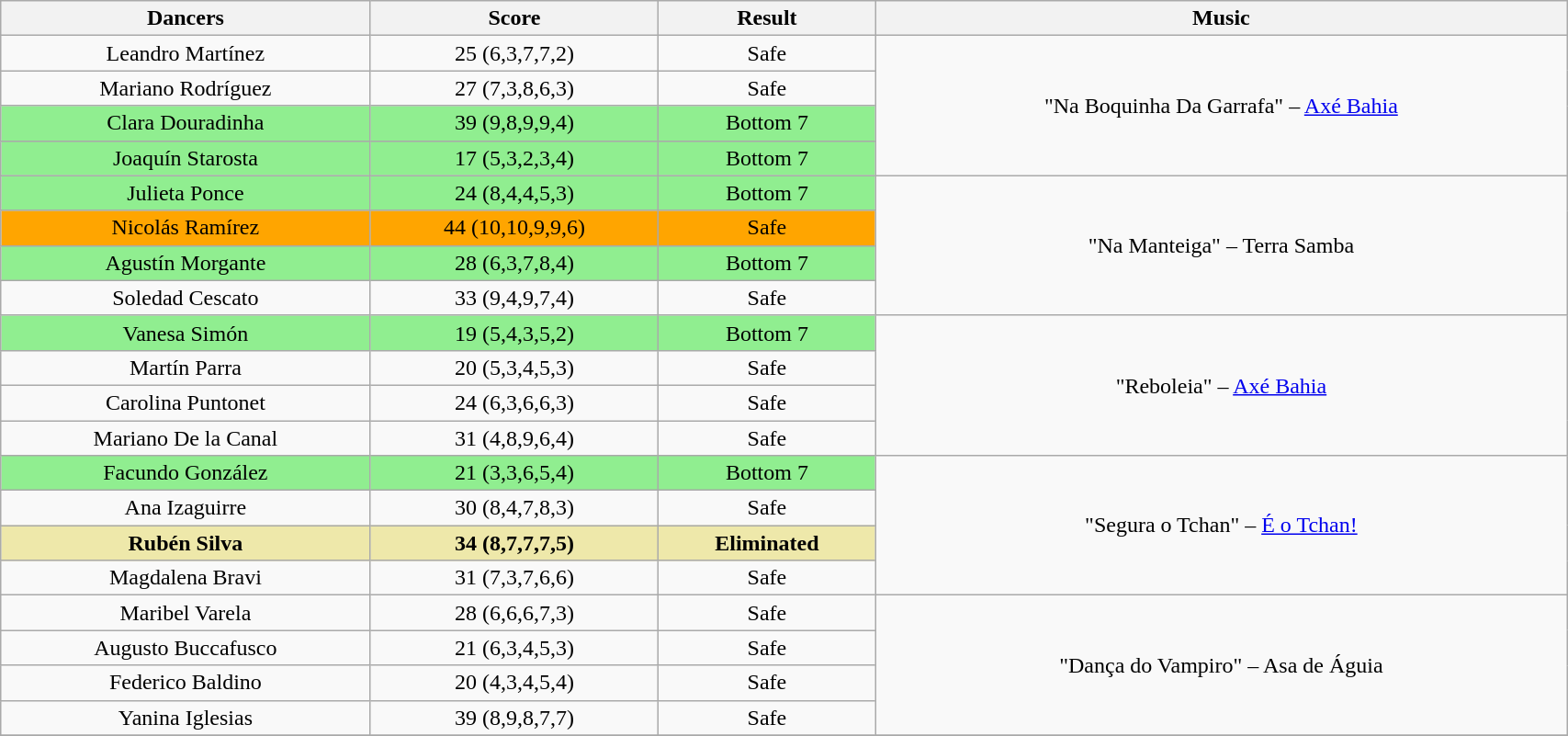<table class="wikitable" width="90%" style="text-align:center;">
<tr bgcolor="f2f2f2">
<td><strong>Dancers</strong></td>
<td><strong>Score</strong></td>
<td><strong>Result</strong></td>
<td><strong>Music</strong></td>
</tr>
<tr>
<td>Leandro Martínez</td>
<td>25 (6,3,7,7,2)</td>
<td>Safe</td>
<td rowspan=4>"Na Boquinha Da Garrafa" – <a href='#'>Axé Bahia</a></td>
</tr>
<tr>
<td>Mariano Rodríguez</td>
<td>27 (7,3,8,6,3)</td>
<td>Safe</td>
</tr>
<tr bgcolor=lightgreen>
<td>Clara Douradinha</td>
<td>39 (9,8,9,9,4)</td>
<td>Bottom 7</td>
</tr>
<tr bgcolor=lightgreen>
<td>Joaquín Starosta</td>
<td>17 (5,3,2,3,4)</td>
<td>Bottom 7</td>
</tr>
<tr>
<td bgcolor=lightgreen>Julieta Ponce</td>
<td bgcolor=lightgreen>24 (8,4,4,5,3)</td>
<td bgcolor=lightgreen>Bottom 7</td>
<td rowspan=4>"Na Manteiga" – Terra Samba</td>
</tr>
<tr bgcolor=orange>
<td>Nicolás Ramírez</td>
<td>44 (10,10,9,9,6)</td>
<td>Safe</td>
</tr>
<tr bgcolor=lightgreen>
<td>Agustín Morgante</td>
<td>28 (6,3,7,8,4)</td>
<td>Bottom 7</td>
</tr>
<tr>
<td>Soledad Cescato</td>
<td>33 (9,4,9,7,4)</td>
<td>Safe</td>
</tr>
<tr>
<td bgcolor=lightgreen>Vanesa Simón</td>
<td bgcolor=lightgreen>19 (5,4,3,5,2)</td>
<td bgcolor=lightgreen>Bottom 7</td>
<td rowspan=4>"Reboleia" – <a href='#'>Axé Bahia</a></td>
</tr>
<tr>
<td>Martín Parra</td>
<td>20 (5,3,4,5,3)</td>
<td>Safe</td>
</tr>
<tr>
<td>Carolina Puntonet</td>
<td>24 (6,3,6,6,3)</td>
<td>Safe</td>
</tr>
<tr>
<td>Mariano De la Canal</td>
<td>31 (4,8,9,6,4)</td>
<td>Safe</td>
</tr>
<tr>
<td bgcolor=lightgreen>Facundo González</td>
<td bgcolor=lightgreen>21 (3,3,6,5,4)</td>
<td bgcolor=lightgreen>Bottom 7</td>
<td rowspan=4>"Segura o Tchan" – <a href='#'>É o Tchan!</a></td>
</tr>
<tr>
<td>Ana Izaguirre</td>
<td>30 (8,4,7,8,3)</td>
<td>Safe</td>
</tr>
<tr bgcolor=palegoldenrod>
<td><strong>Rubén Silva</strong></td>
<td><strong>34 (8,7,7,7,5)</strong></td>
<td><strong>Eliminated</strong></td>
</tr>
<tr>
<td>Magdalena Bravi</td>
<td>31 (7,3,7,6,6)</td>
<td>Safe</td>
</tr>
<tr>
<td>Maribel Varela</td>
<td>28 (6,6,6,7,3)</td>
<td>Safe</td>
<td rowspan=4>"Dança do Vampiro" – Asa de Águia</td>
</tr>
<tr>
<td>Augusto Buccafusco</td>
<td>21 (6,3,4,5,3)</td>
<td>Safe</td>
</tr>
<tr>
<td>Federico Baldino</td>
<td>20 (4,3,4,5,4)</td>
<td>Safe</td>
</tr>
<tr>
<td>Yanina Iglesias</td>
<td>39 (8,9,8,7,7)</td>
<td>Safe</td>
</tr>
<tr>
</tr>
</table>
